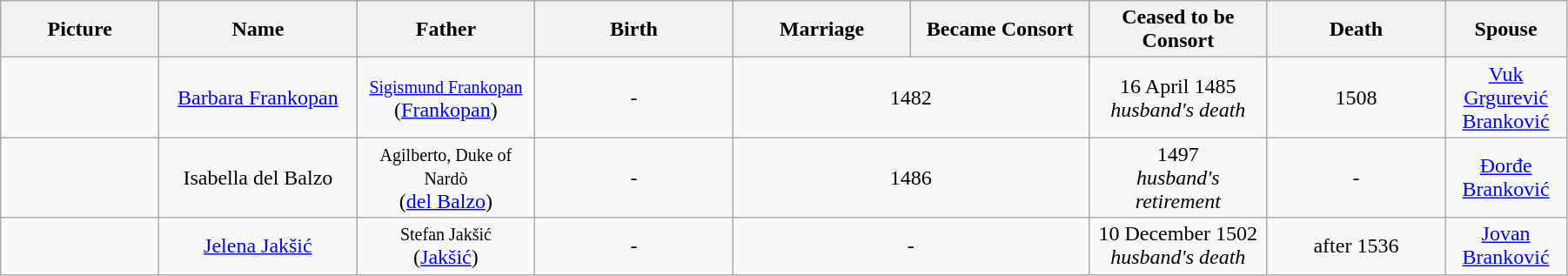<table style="width:95%;" class="wikitable">
<tr>
<th style="width:8%;">Picture</th>
<th style="width:10%;">Name</th>
<th style="width:9%;">Father</th>
<th style="width:10%;">Birth</th>
<th style="width:9%;">Marriage</th>
<th style="width:9%;">Became Consort</th>
<th style="width:9%;">Ceased to be Consort</th>
<th style="width:9%;">Death</th>
<th style="width:6%;">Spouse</th>
</tr>
<tr>
<td style="text-align:center;"></td>
<td style="text-align:center;"><a href='#'>Barbara Frankopan</a></td>
<td style="text-align:center;"><small><a href='#'>Sigismund Frankopan</a></small><br>(<a href='#'>Frankopan</a>)</td>
<td style="text-align:center;">-</td>
<td style="text-align:center;" colspan="2">1482</td>
<td style="text-align:center;">16 April 1485<br><em>husband's death</em></td>
<td style="text-align:center;">1508</td>
<td style="text-align:center;"><a href='#'>Vuk Grgurević Branković</a></td>
</tr>
<tr>
<td style="text-align:center;"></td>
<td style="text-align:center;">Isabella del Balzo</td>
<td style="text-align:center;"><small>Agilberto, Duke of Nardò</small><br>(<a href='#'>del Balzo</a>)</td>
<td style="text-align:center;">-</td>
<td style="text-align:center;" colspan="2">1486</td>
<td style="text-align:center;">1497<br><em>husband's retirement</em></td>
<td style="text-align:center;">-</td>
<td style="text-align:center;"><a href='#'>Đorđe Branković</a></td>
</tr>
<tr>
<td style="text-align:center;"></td>
<td style="text-align:center;"><a href='#'>Jelena Jakšić</a></td>
<td style="text-align:center;"><small>Stefan Jakšić</small><br>(<a href='#'>Jakšić</a>)</td>
<td style="text-align:center;">-</td>
<td style="text-align:center;" colspan="2">-</td>
<td style="text-align:center;">10 December 1502<br><em>husband's death</em></td>
<td style="text-align:center;">after 1536</td>
<td style="text-align:center;"><a href='#'>Jovan Branković</a></td>
</tr>
</table>
